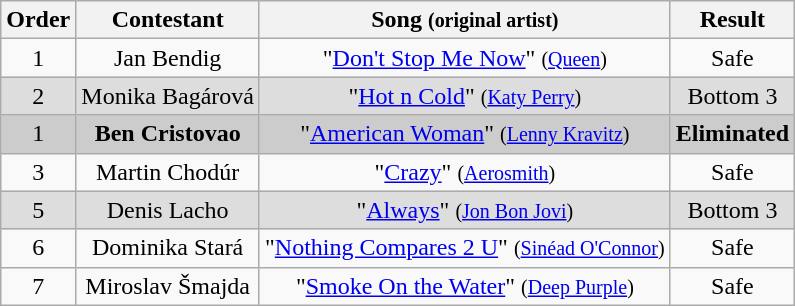<table class="wikitable plainrowheaders" style="text-align:center;">
<tr>
<th scope="col">Order</th>
<th scope="col">Contestant</th>
<th scope="col">Song <small>(original artist)</small></th>
<th scope="col">Result</th>
</tr>
<tr>
<td>1</td>
<td>Jan Bendig</td>
<td>"<a href='#'>Don't Stop Me Now</a>" <small>(<a href='#'>Queen</a>)</small></td>
<td>Safe</td>
</tr>
<tr bgcolor="#DDDDDD">
<td>2</td>
<td>Monika Bagárová</td>
<td>"<a href='#'>Hot n Cold</a>" <small>(<a href='#'>Katy Perry</a>)</small></td>
<td>Bottom 3</td>
</tr>
<tr style="background:#ccc;">
<td>1</td>
<td><strong>Ben Cristovao</strong></td>
<td>"<a href='#'>American Woman</a>" <small>(<a href='#'>Lenny Kravitz</a>)</small></td>
<td><strong>Eliminated</strong></td>
</tr>
<tr>
<td>3</td>
<td>Martin Chodúr</td>
<td>"<a href='#'>Crazy</a>" <small>(<a href='#'>Aerosmith</a>)</small></td>
<td>Safe</td>
</tr>
<tr bgcolor="#DDDDDD">
<td>5</td>
<td>Denis Lacho</td>
<td>"<a href='#'>Always</a>" <small>(<a href='#'>Jon Bon Jovi</a>)</small></td>
<td>Bottom 3</td>
</tr>
<tr>
<td>6</td>
<td>Dominika Stará</td>
<td>"<a href='#'>Nothing Compares 2 U</a>" <small>(<a href='#'>Sinéad O'Connor</a>)</small></td>
<td>Safe</td>
</tr>
<tr>
<td>7</td>
<td>Miroslav Šmajda</td>
<td>"<a href='#'>Smoke On the Water</a>" <small>(<a href='#'>Deep Purple</a>)</small></td>
<td>Safe</td>
</tr>
</table>
